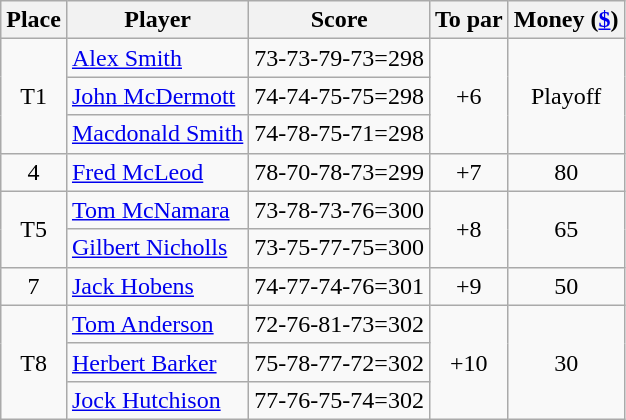<table class=wikitable>
<tr>
<th>Place</th>
<th>Player</th>
<th>Score</th>
<th>To par</th>
<th>Money (<a href='#'>$</a>)</th>
</tr>
<tr>
<td align=center rowspan=3>T1</td>
<td> <a href='#'>Alex Smith</a></td>
<td>73-73-79-73=298</td>
<td rowspan=3 align=center>+6</td>
<td align=center rowspan=3>Playoff</td>
</tr>
<tr>
<td> <a href='#'>John McDermott</a></td>
<td>74-74-75-75=298</td>
</tr>
<tr>
<td> <a href='#'>Macdonald Smith</a></td>
<td>74-78-75-71=298</td>
</tr>
<tr>
<td align=center>4</td>
<td> <a href='#'>Fred McLeod</a></td>
<td>78-70-78-73=299</td>
<td align=center>+7</td>
<td align=center>80</td>
</tr>
<tr>
<td rowspan=2 align=center>T5</td>
<td> <a href='#'>Tom McNamara</a></td>
<td>73-78-73-76=300</td>
<td rowspan=2 align=center>+8</td>
<td rowspan=2 align=center>65</td>
</tr>
<tr>
<td> <a href='#'>Gilbert Nicholls</a></td>
<td>73-75-77-75=300</td>
</tr>
<tr>
<td align=center>7</td>
<td> <a href='#'>Jack Hobens</a></td>
<td>74-77-74-76=301</td>
<td align=center>+9</td>
<td align=center>50</td>
</tr>
<tr>
<td rowspan=3 align=center>T8</td>
<td> <a href='#'>Tom Anderson</a></td>
<td>72-76-81-73=302</td>
<td rowspan=3 align=center>+10</td>
<td rowspan=3 align=center>30</td>
</tr>
<tr>
<td> <a href='#'>Herbert Barker</a></td>
<td>75-78-77-72=302</td>
</tr>
<tr>
<td> <a href='#'>Jock Hutchison</a></td>
<td>77-76-75-74=302</td>
</tr>
</table>
